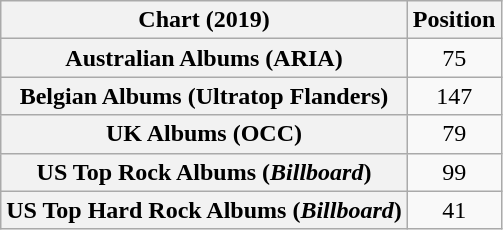<table class="wikitable sortable plainrowheaders" style="text-align:center">
<tr>
<th scope="col">Chart (2019)</th>
<th scope="col">Position</th>
</tr>
<tr>
<th scope="row">Australian Albums (ARIA)</th>
<td>75</td>
</tr>
<tr>
<th scope="row">Belgian Albums (Ultratop Flanders)</th>
<td>147</td>
</tr>
<tr>
<th scope="row">UK Albums (OCC)</th>
<td>79</td>
</tr>
<tr>
<th scope="row">US Top Rock Albums (<em>Billboard</em>)</th>
<td>99</td>
</tr>
<tr>
<th scope="row">US Top Hard Rock Albums (<em>Billboard</em>)</th>
<td>41</td>
</tr>
</table>
